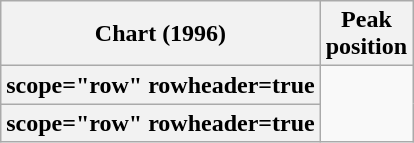<table class="wikitable sortable plainrowheaders">
<tr>
<th>Chart (1996)</th>
<th>Peak<br>position</th>
</tr>
<tr>
<th>scope="row" rowheader=true</th>
</tr>
<tr>
<th>scope="row" rowheader=true</th>
</tr>
</table>
